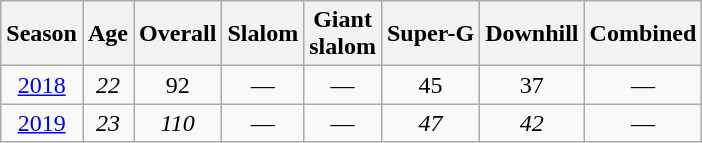<table class=wikitable style="text-align:center">
<tr>
<th>Season</th>
<th>Age</th>
<th>Overall</th>
<th>Slalom</th>
<th>Giant<br>slalom</th>
<th>Super-G</th>
<th>Downhill</th>
<th>Combined</th>
</tr>
<tr>
<td><a href='#'>2018</a></td>
<td><em>22</em></td>
<td>92</td>
<td>—</td>
<td>—</td>
<td>45</td>
<td>37</td>
<td>—</td>
</tr>
<tr>
<td><a href='#'>2019</a></td>
<td><em>23</em></td>
<td><em>110</em></td>
<td>—</td>
<td>—</td>
<td><em>47</em></td>
<td><em>42</em></td>
<td>—</td>
</tr>
</table>
